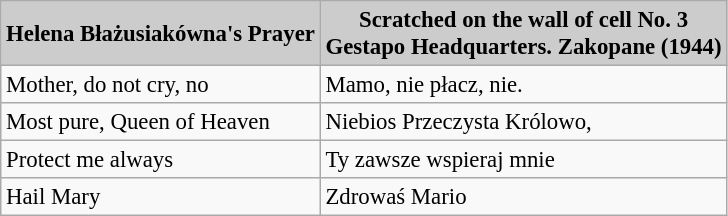<table class="wikitable" style="font-size:95%;">
<tr Helena Wanda Błażusiakówna's Prayer>
<th scope=col style="background-color:#CCCCCC;">Helena Błażusiakówna's Prayer</th>
<th scope=col style="background-color:#CCCCCC;">Scratched on the wall of cell No. 3<br> Gestapo Headquarters. Zakopane (1944)</th>
</tr>
<tr>
<td>Mother, do not cry, no</td>
<td>Mamo, nie płacz, nie.</td>
</tr>
<tr>
<td>Most pure, Queen of Heaven</td>
<td>Niebios Przeczysta Królowo,</td>
</tr>
<tr>
<td>Protect me always</td>
<td>Ty zawsze wspieraj mnie</td>
</tr>
<tr>
<td>Hail Mary</td>
<td>Zdrowaś Mario</td>
</tr>
</table>
